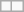<table class="wikitable">
<tr>
<td></td>
<td></td>
</tr>
</table>
